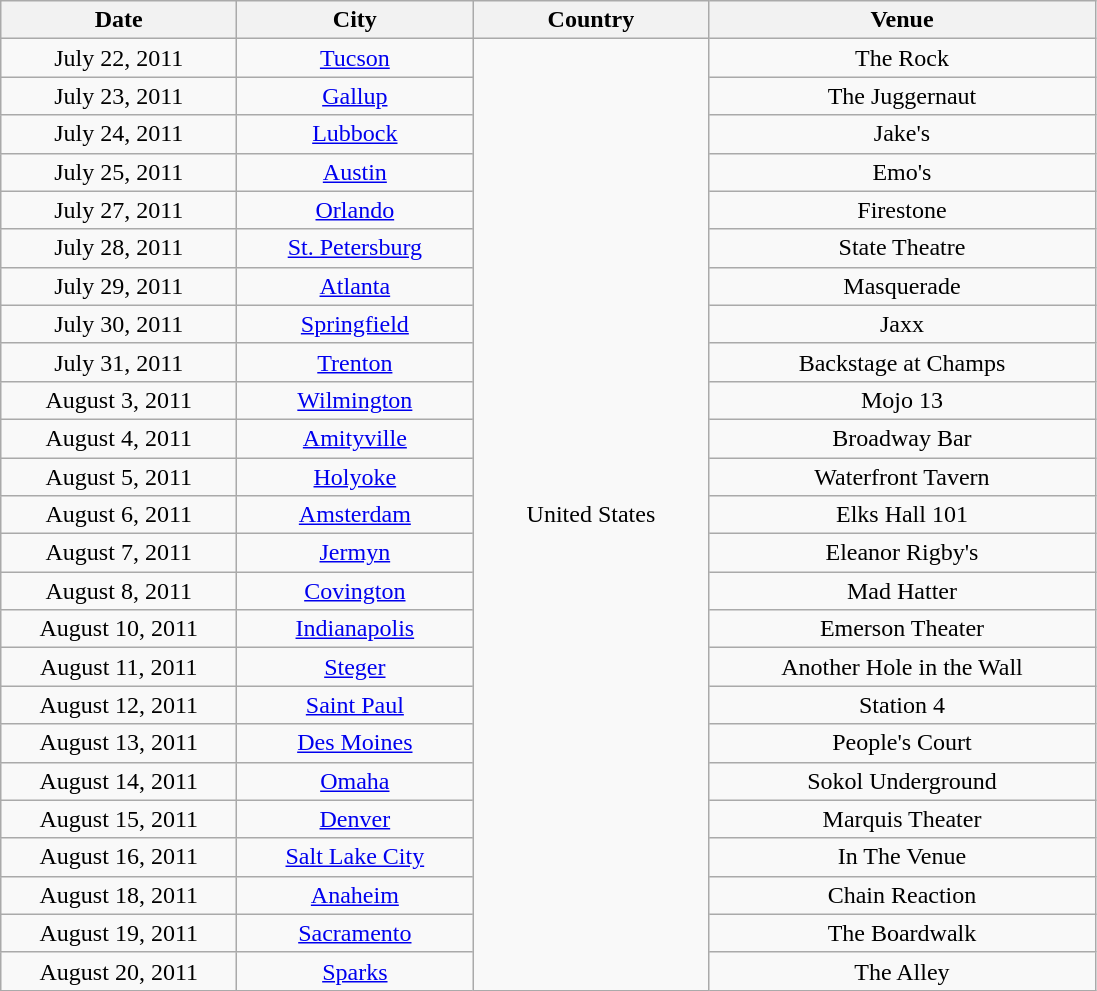<table class="wikitable" style="text-align:center;">
<tr>
<th style="width:150px;">Date</th>
<th style="width:150px;">City</th>
<th style="width:150px;">Country</th>
<th style="width:250px;">Venue</th>
</tr>
<tr>
<td>July 22, 2011</td>
<td><a href='#'>Tucson</a></td>
<td rowspan="25">United States</td>
<td>The Rock</td>
</tr>
<tr>
<td>July 23, 2011</td>
<td><a href='#'>Gallup</a></td>
<td>The Juggernaut</td>
</tr>
<tr>
<td>July 24, 2011</td>
<td><a href='#'>Lubbock</a></td>
<td>Jake's</td>
</tr>
<tr>
<td>July 25, 2011</td>
<td><a href='#'>Austin</a></td>
<td>Emo's</td>
</tr>
<tr>
<td>July 27, 2011</td>
<td><a href='#'>Orlando</a></td>
<td>Firestone</td>
</tr>
<tr>
<td>July 28, 2011</td>
<td><a href='#'>St. Petersburg</a></td>
<td>State Theatre</td>
</tr>
<tr>
<td>July 29, 2011</td>
<td><a href='#'>Atlanta</a></td>
<td>Masquerade</td>
</tr>
<tr>
<td>July 30, 2011</td>
<td><a href='#'>Springfield</a></td>
<td>Jaxx</td>
</tr>
<tr>
<td>July 31, 2011</td>
<td><a href='#'>Trenton</a></td>
<td>Backstage at Champs</td>
</tr>
<tr>
<td>August 3, 2011</td>
<td><a href='#'>Wilmington</a></td>
<td>Mojo 13</td>
</tr>
<tr>
<td>August 4, 2011</td>
<td><a href='#'>Amityville</a></td>
<td>Broadway Bar</td>
</tr>
<tr>
<td>August 5, 2011</td>
<td><a href='#'>Holyoke</a></td>
<td>Waterfront Tavern</td>
</tr>
<tr>
<td>August 6, 2011</td>
<td><a href='#'>Amsterdam</a></td>
<td>Elks Hall 101</td>
</tr>
<tr>
<td>August 7, 2011</td>
<td><a href='#'>Jermyn</a></td>
<td>Eleanor Rigby's</td>
</tr>
<tr>
<td>August 8, 2011</td>
<td><a href='#'>Covington</a></td>
<td>Mad Hatter</td>
</tr>
<tr>
<td>August 10, 2011</td>
<td><a href='#'>Indianapolis</a></td>
<td>Emerson Theater</td>
</tr>
<tr>
<td>August 11, 2011</td>
<td><a href='#'>Steger</a></td>
<td>Another Hole in the Wall</td>
</tr>
<tr>
<td>August 12, 2011</td>
<td><a href='#'>Saint Paul</a></td>
<td>Station 4</td>
</tr>
<tr>
<td>August 13, 2011</td>
<td><a href='#'>Des Moines</a></td>
<td>People's Court</td>
</tr>
<tr>
<td>August 14, 2011</td>
<td><a href='#'>Omaha</a></td>
<td>Sokol Underground</td>
</tr>
<tr>
<td>August 15, 2011</td>
<td><a href='#'>Denver</a></td>
<td>Marquis Theater</td>
</tr>
<tr>
<td>August 16, 2011</td>
<td><a href='#'>Salt Lake City</a></td>
<td>In The Venue</td>
</tr>
<tr>
<td>August 18, 2011</td>
<td><a href='#'>Anaheim</a></td>
<td>Chain Reaction</td>
</tr>
<tr>
<td>August 19, 2011</td>
<td><a href='#'>Sacramento</a></td>
<td>The Boardwalk</td>
</tr>
<tr>
<td>August 20, 2011</td>
<td><a href='#'>Sparks</a></td>
<td>The Alley</td>
</tr>
</table>
